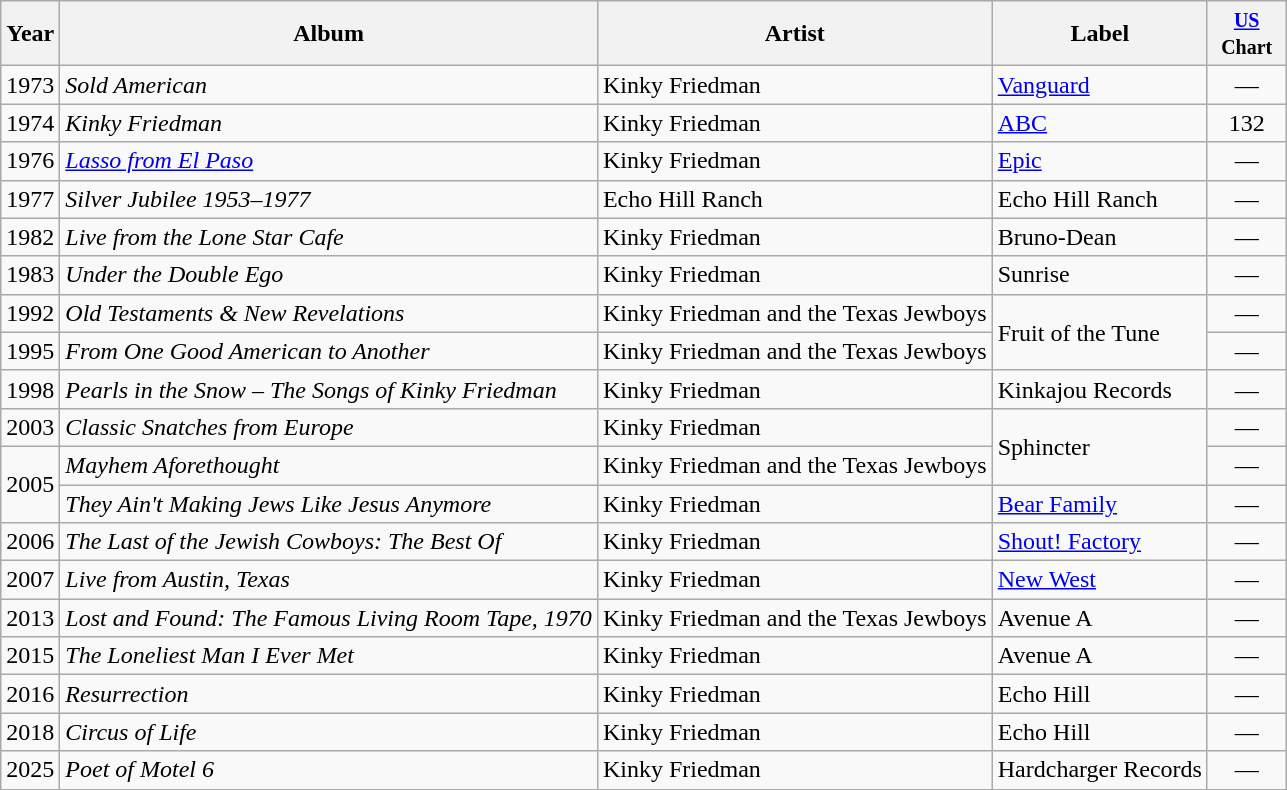<table class="wikitable sortable">
<tr>
<th>Year</th>
<th>Album</th>
<th>Artist</th>
<th>Label</th>
<th style="width:45px;"><small><a href='#'>US</a> Chart</small></th>
</tr>
<tr>
<td>1973</td>
<td><em>Sold American</em></td>
<td>Kinky Friedman</td>
<td><a href='#'>Vanguard</a></td>
<td style="text-align:center;">—</td>
</tr>
<tr>
<td>1974</td>
<td><em>Kinky Friedman</em></td>
<td>Kinky Friedman</td>
<td><a href='#'>ABC</a></td>
<td style="text-align:center;">132</td>
</tr>
<tr>
<td>1976</td>
<td><em><a href='#'>Lasso from El Paso</a></em></td>
<td>Kinky Friedman</td>
<td><a href='#'>Epic</a></td>
<td style="text-align:center;">—</td>
</tr>
<tr>
<td>1977</td>
<td><em>Silver Jubilee 1953–1977</em></td>
<td>Echo Hill Ranch</td>
<td>Echo Hill Ranch</td>
<td style="text-align:center;">—</td>
</tr>
<tr>
<td>1982</td>
<td><em>Live from the Lone Star Cafe</em></td>
<td>Kinky Friedman</td>
<td>Bruno-Dean</td>
<td style="text-align:center;">—</td>
</tr>
<tr>
<td>1983</td>
<td><em>Under the Double Ego</em></td>
<td>Kinky Friedman</td>
<td>Sunrise</td>
<td style="text-align:center;">—</td>
</tr>
<tr>
<td>1992</td>
<td><em>Old Testaments & New Revelations</em></td>
<td>Kinky Friedman and the Texas Jewboys</td>
<td rowspan="2">Fruit of the Tune</td>
<td style="text-align:center;">—</td>
</tr>
<tr>
<td>1995</td>
<td><em>From One Good American to Another</em></td>
<td>Kinky Friedman and the Texas Jewboys</td>
<td style="text-align:center;">—</td>
</tr>
<tr>
<td>1998</td>
<td><em>Pearls in the Snow – The Songs of Kinky Friedman</em></td>
<td>Kinky Friedman</td>
<td>Kinkajou Records</td>
<td style="text-align:center;">—</td>
</tr>
<tr>
<td>2003</td>
<td><em>Classic Snatches from Europe</em></td>
<td>Kinky Friedman</td>
<td rowspan="2">Sphincter</td>
<td style="text-align:center;">—</td>
</tr>
<tr>
<td rowspan="2">2005</td>
<td><em>Mayhem Aforethought</em></td>
<td>Kinky Friedman and the Texas Jewboys</td>
<td style="text-align:center;">—</td>
</tr>
<tr>
<td><em>They Ain't Making Jews Like Jesus Anymore</em></td>
<td>Kinky Friedman</td>
<td><a href='#'>Bear Family</a></td>
<td style="text-align:center;">—</td>
</tr>
<tr>
<td>2006</td>
<td><em>The Last of the Jewish Cowboys: The Best Of</em></td>
<td>Kinky Friedman</td>
<td><a href='#'>Shout! Factory</a></td>
<td style="text-align:center;">—</td>
</tr>
<tr>
<td>2007</td>
<td><em>Live from Austin, Texas</em></td>
<td>Kinky Friedman</td>
<td><a href='#'>New West</a></td>
<td style="text-align:center;">—</td>
</tr>
<tr>
<td>2013</td>
<td><em>Lost and Found: The Famous Living Room Tape, 1970</em></td>
<td>Kinky Friedman and the Texas Jewboys</td>
<td>Avenue A</td>
<td style="text-align:center;">—</td>
</tr>
<tr>
<td>2015</td>
<td><em>The Loneliest Man I Ever Met</em></td>
<td>Kinky Friedman</td>
<td>Avenue A</td>
<td style="text-align:center;">—</td>
</tr>
<tr>
<td>2016</td>
<td><em>Resurrection</em></td>
<td>Kinky Friedman</td>
<td>Echo Hill</td>
<td style="text-align:center;">—</td>
</tr>
<tr>
<td>2018</td>
<td><em>Circus of Life</em></td>
<td>Kinky Friedman</td>
<td>Echo Hill</td>
<td style="text-align:center;">—</td>
</tr>
<tr>
<td>2025</td>
<td><em>Poet of Motel 6</em></td>
<td>Kinky Friedman</td>
<td>Hardcharger Records</td>
<td style="text-align:center;">—</td>
</tr>
</table>
